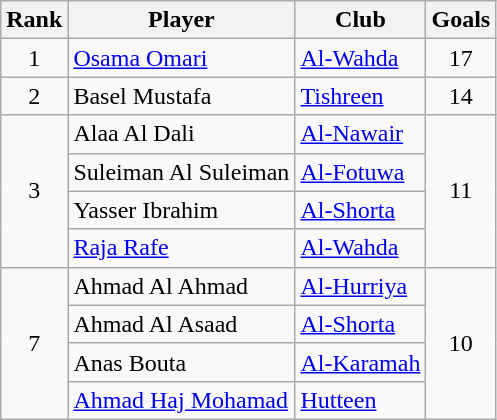<table class="wikitable" style="text-align:center">
<tr>
<th>Rank</th>
<th>Player</th>
<th>Club</th>
<th>Goals</th>
</tr>
<tr>
<td rowspan="1">1</td>
<td align="left"> <a href='#'>Osama Omari</a></td>
<td align="left"><a href='#'>Al-Wahda</a></td>
<td rowspan="1">17</td>
</tr>
<tr>
<td rowspan="1">2</td>
<td align="left"> Basel Mustafa</td>
<td align="left"><a href='#'>Tishreen</a></td>
<td rowspan="1">14</td>
</tr>
<tr>
<td rowspan="4">3</td>
<td align="left"> Alaa Al Dali</td>
<td align="left"><a href='#'>Al-Nawair</a></td>
<td rowspan="4">11</td>
</tr>
<tr>
<td align="left"> Suleiman Al Suleiman</td>
<td align="left"><a href='#'>Al-Fotuwa</a></td>
</tr>
<tr>
<td align="left"> Yasser Ibrahim</td>
<td align="left"><a href='#'>Al-Shorta</a></td>
</tr>
<tr>
<td align="left"> <a href='#'>Raja Rafe</a></td>
<td align="left"><a href='#'>Al-Wahda</a></td>
</tr>
<tr>
<td rowspan="4">7</td>
<td align="left"> Ahmad Al Ahmad</td>
<td align="left"><a href='#'>Al-Hurriya</a></td>
<td rowspan="4">10</td>
</tr>
<tr>
<td align="left"> Ahmad Al Asaad</td>
<td align="left"><a href='#'>Al-Shorta</a></td>
</tr>
<tr>
<td align="left"> Anas Bouta</td>
<td align="left"><a href='#'>Al-Karamah</a></td>
</tr>
<tr>
<td align="left"> <a href='#'>Ahmad Haj Mohamad</a></td>
<td align="left"><a href='#'>Hutteen</a></td>
</tr>
</table>
